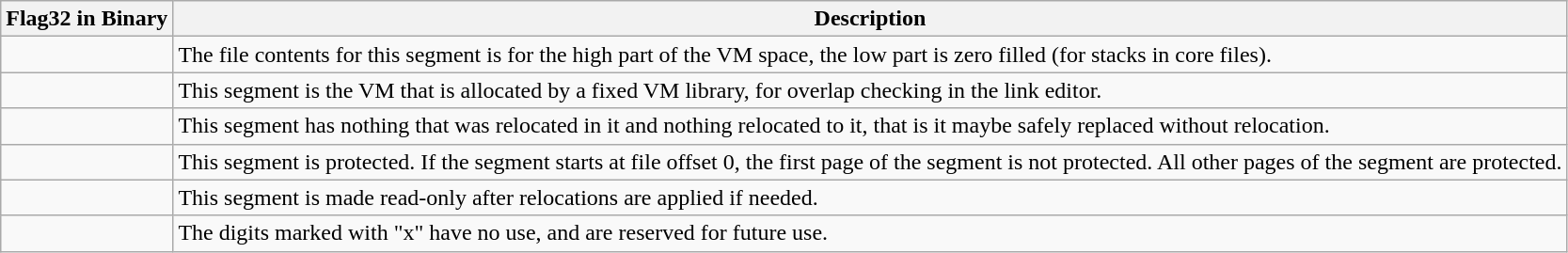<table class="wikitable">
<tr>
<th>Flag32 in Binary</th>
<th>Description</th>
</tr>
<tr>
<td></td>
<td>The file contents for this segment is for the high part of the VM space, the low part is zero filled (for stacks in core files).</td>
</tr>
<tr>
<td></td>
<td>This segment is the VM that is allocated by a fixed VM library, for overlap checking in the link editor.</td>
</tr>
<tr>
<td></td>
<td>This segment has nothing that was relocated in it and nothing relocated to it, that is it maybe safely replaced without relocation.</td>
</tr>
<tr>
<td></td>
<td>This segment is protected. If the segment starts at file offset 0, the first page of the segment is not protected. All other pages of the segment are protected.</td>
</tr>
<tr>
<td></td>
<td>This segment is made read-only after relocations are applied if needed.</td>
</tr>
<tr>
<td></td>
<td>The digits marked with "x" have no use, and are reserved for future use.</td>
</tr>
</table>
